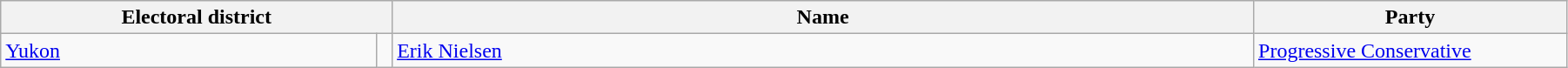<table class="wikitable" width=95%>
<tr>
<th colspan=2 width=25%>Electoral district</th>
<th>Name</th>
<th width=20%>Party</th>
</tr>
<tr>
<td width=24%><a href='#'>Yukon</a></td>
<td></td>
<td><a href='#'>Erik Nielsen</a></td>
<td><a href='#'>Progressive Conservative</a></td>
</tr>
</table>
